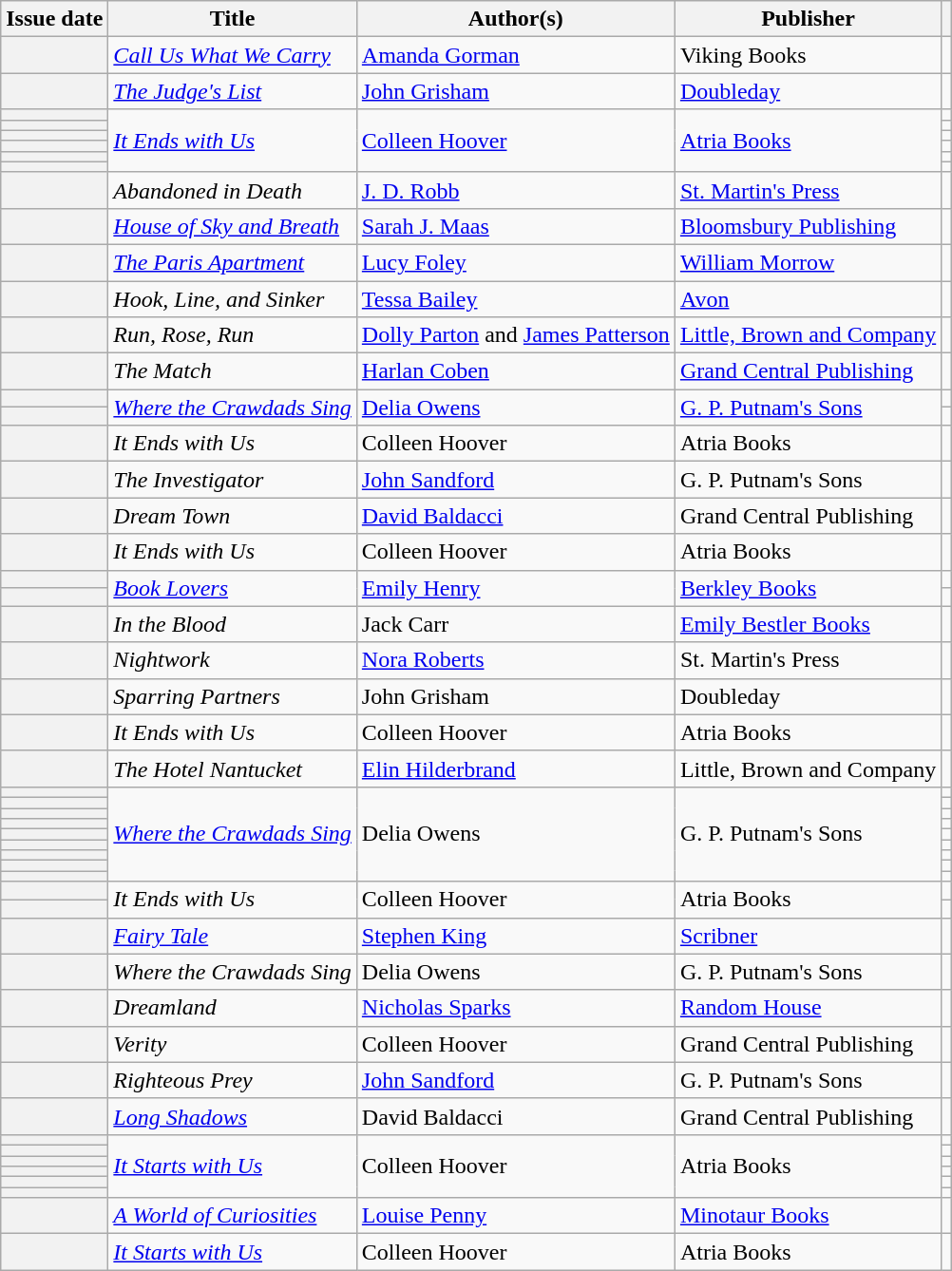<table class="wikitable sortable plainrowheaders">
<tr>
<th scope=col>Issue date</th>
<th scope=col>Title</th>
<th scope=col>Author(s)</th>
<th scope=col>Publisher</th>
<th scope=col class=unsortable></th>
</tr>
<tr>
<th scope=row></th>
<td rowspan="1"><em><a href='#'>Call Us What We Carry</a></em></td>
<td rowspan="1"><a href='#'>Amanda Gorman</a></td>
<td rowspan="1">Viking Books</td>
<td style="text-align: center;"></td>
</tr>
<tr>
<th scope=row></th>
<td rowspan="1"><em><a href='#'>The Judge's List</a></em></td>
<td rowspan="1"><a href='#'>John Grisham</a></td>
<td rowspan="1"><a href='#'>Doubleday</a></td>
<td style="text-align: center;"></td>
</tr>
<tr>
<th scope=row></th>
<td rowspan="6"><em><a href='#'>It Ends with Us</a></em></td>
<td rowspan="6"><a href='#'>Colleen Hoover</a></td>
<td rowspan="6"><a href='#'>Atria Books</a></td>
<td style="text-align: center;"></td>
</tr>
<tr>
<th scope=row></th>
<td style="text-align: center;"></td>
</tr>
<tr>
<th scope=row></th>
<td style="text-align: center;"></td>
</tr>
<tr>
<th scope=row></th>
<td style="text-align: center;"></td>
</tr>
<tr>
<th scope=row></th>
<td style="text-align: center;"></td>
</tr>
<tr>
<th scope=row></th>
<td style="text-align: center;"></td>
</tr>
<tr>
<th scope=row></th>
<td rowspan="1"><em>Abandoned in Death</em></td>
<td rowspan="1"><a href='#'>J. D. Robb</a></td>
<td rowspan="1"><a href='#'>St. Martin's Press</a></td>
<td style="text-align: center;"></td>
</tr>
<tr>
<th scope=row></th>
<td rowspan="1"><em><a href='#'>House of Sky and Breath</a></em></td>
<td rowspan="1"><a href='#'>Sarah J. Maas</a></td>
<td rowspan="1"><a href='#'>Bloomsbury Publishing</a></td>
<td style="text-align: center;"></td>
</tr>
<tr>
<th scope=row></th>
<td rowspan="1"><em><a href='#'>The Paris Apartment</a></em></td>
<td rowspan="1"><a href='#'>Lucy Foley</a></td>
<td rowspan="1"><a href='#'>William Morrow</a></td>
<td style="text-align: center;"></td>
</tr>
<tr>
<th scope=row></th>
<td rowspan="1"><em>Hook, Line, and Sinker</em></td>
<td rowspan="1"><a href='#'>Tessa Bailey</a></td>
<td rowspan="1"><a href='#'>Avon</a></td>
<td style="text-align: center;"></td>
</tr>
<tr>
<th scope=row></th>
<td rowspan="1"><em>Run, Rose, Run</em></td>
<td rowspan="1"><a href='#'>Dolly Parton</a> and <a href='#'>James Patterson</a></td>
<td rowspan="1"><a href='#'>Little, Brown and Company</a></td>
<td style="text-align: center;"></td>
</tr>
<tr>
<th scope=row></th>
<td rowspan="1"><em>The Match</em></td>
<td rowspan="1"><a href='#'>Harlan Coben</a></td>
<td rowspan="1"><a href='#'>Grand Central Publishing</a></td>
<td style="text-align: center;"></td>
</tr>
<tr>
<th scope=row></th>
<td rowspan="2"><em><a href='#'>Where the Crawdads Sing</a></em></td>
<td rowspan="2"><a href='#'>Delia Owens</a></td>
<td rowspan="2"><a href='#'>G. P. Putnam's Sons</a></td>
<td style="text-align: center;"></td>
</tr>
<tr>
<th scope=row></th>
<td style="text-align: center;"></td>
</tr>
<tr>
<th scope=row></th>
<td rowspan="1"><em>It Ends with Us</em></td>
<td rowspan="1">Colleen Hoover</td>
<td rowspan="1">Atria Books</td>
<td style="text-align: center;"></td>
</tr>
<tr>
<th scope=row></th>
<td rowspan="1"><em>The Investigator</em></td>
<td rowspan="1"><a href='#'>John Sandford</a></td>
<td rowspan="1">G. P. Putnam's Sons</td>
<td style="text-align: center;"></td>
</tr>
<tr>
<th scope=row></th>
<td rowspan="1"><em>Dream Town</em></td>
<td rowspan="1"><a href='#'>David Baldacci</a></td>
<td rowspan="1">Grand Central Publishing</td>
<td style="text-align: center;"></td>
</tr>
<tr>
<th scope=row></th>
<td rowspan="1"><em>It Ends with Us</em></td>
<td rowspan="1">Colleen Hoover</td>
<td rowspan="1">Atria Books</td>
<td style="text-align: center;"></td>
</tr>
<tr>
<th scope=row></th>
<td rowspan="2"><em><a href='#'>Book Lovers</a></em></td>
<td rowspan="2"><a href='#'>Emily Henry</a></td>
<td rowspan="2"><a href='#'>Berkley Books</a></td>
<td style="text-align: center;"></td>
</tr>
<tr>
<th scope=row></th>
<td style="text-align: center;"></td>
</tr>
<tr>
<th scope=row></th>
<td rowspan="1"><em>In the Blood</em></td>
<td rowspan="1">Jack Carr</td>
<td rowspan="1"><a href='#'>Emily Bestler Books</a></td>
<td style="text-align: center;"></td>
</tr>
<tr>
<th scope=row></th>
<td rowspan="1"><em>Nightwork</em></td>
<td rowspan="1"><a href='#'>Nora Roberts</a></td>
<td rowspan="1">St. Martin's Press</td>
<td style="text-align: center;"></td>
</tr>
<tr>
<th scope=row></th>
<td rowspan="1"><em>Sparring Partners</em></td>
<td rowspan="1">John Grisham</td>
<td rowspan="1">Doubleday</td>
<td style="text-align: center;"></td>
</tr>
<tr>
<th scope=row></th>
<td rowspan="1"><em>It Ends with Us</em></td>
<td rowspan="1">Colleen Hoover</td>
<td rowspan="1">Atria Books</td>
<td style="text-align: center;"></td>
</tr>
<tr>
<th scope=row></th>
<td rowspan="1"><em>The Hotel Nantucket</em></td>
<td rowspan="1"><a href='#'>Elin Hilderbrand</a></td>
<td rowspan="1">Little, Brown and Company</td>
<td style="text-align: center;"></td>
</tr>
<tr>
<th scope=row></th>
<td rowspan="9"><em><a href='#'>Where the Crawdads Sing</a></em></td>
<td rowspan="9">Delia Owens</td>
<td rowspan="9">G. P. Putnam's Sons</td>
<td style="text-align: center;"></td>
</tr>
<tr>
<th scope=row></th>
<td style="text-align: center;"></td>
</tr>
<tr>
<th scope=row></th>
<td style="text-align: center;"></td>
</tr>
<tr>
<th scope=row></th>
<td style="text-align: center;"></td>
</tr>
<tr>
<th scope=row></th>
<td style="text-align: center;"></td>
</tr>
<tr>
<th scope=row></th>
<td style="text-align: center;"></td>
</tr>
<tr>
<th scope=row></th>
<td style="text-align: center;"></td>
</tr>
<tr>
<th scope=row></th>
<td style="text-align: center;"></td>
</tr>
<tr>
<th scope=row></th>
<td style="text-align: center;"></td>
</tr>
<tr>
<th scope=row></th>
<td rowspan="2"><em>It Ends with Us</em></td>
<td rowspan="2">Colleen Hoover</td>
<td rowspan="2">Atria Books</td>
<td style="text-align: center;"></td>
</tr>
<tr>
<th scope=row></th>
<td style="text-align: center;"></td>
</tr>
<tr>
<th scope=row></th>
<td rowspan="1"><em><a href='#'>Fairy Tale</a></em></td>
<td rowspan="1"><a href='#'>Stephen King</a></td>
<td rowspan="1"><a href='#'>Scribner</a></td>
<td style="text-align: center;"></td>
</tr>
<tr>
<th scope=row></th>
<td rowspan="1"><em>Where the Crawdads Sing</em></td>
<td rowspan="1">Delia Owens</td>
<td rowspan="1">G. P. Putnam's Sons</td>
<td style="text-align: center;"></td>
</tr>
<tr>
<th scope=row></th>
<td rowspan="1"><em>Dreamland</em></td>
<td rowspan="1"><a href='#'>Nicholas Sparks</a></td>
<td rowspan="1"><a href='#'>Random House</a></td>
<td style="text-align: center;"></td>
</tr>
<tr>
<th scope=row></th>
<td rowspan="1"><em>Verity</em></td>
<td rowspan="1">Colleen Hoover</td>
<td rowspan="1">Grand Central Publishing</td>
<td style="text-align: center;"></td>
</tr>
<tr>
<th scope=row></th>
<td rowspan="1"><em>Righteous Prey</em></td>
<td rowspan="1"><a href='#'>John Sandford</a></td>
<td rowspan="1">G. P. Putnam's Sons</td>
<td style="text-align: center;"></td>
</tr>
<tr>
<th scope=row></th>
<td rowspan="1"><em><a href='#'>Long Shadows</a></em></td>
<td rowspan="1">David Baldacci</td>
<td rowspan="1">Grand Central Publishing</td>
<td style="text-align: center;"></td>
</tr>
<tr>
<th scope=row></th>
<td rowspan="6"><em><a href='#'>It Starts with Us</a></em></td>
<td rowspan="6">Colleen Hoover</td>
<td rowspan="6">Atria Books</td>
<td style="text-align: center;"></td>
</tr>
<tr>
<th scope=row></th>
<td style="text-align: center;"></td>
</tr>
<tr>
<th scope=row></th>
<td style="text-align: center;"></td>
</tr>
<tr>
<th scope=row></th>
<td style="text-align: center;"></td>
</tr>
<tr>
<th scope=row></th>
<td style="text-align: center;"></td>
</tr>
<tr>
<th scope=row></th>
<td style="text-align: center;"></td>
</tr>
<tr>
<th scope=row></th>
<td rowspan="1"><em><a href='#'>A World of Curiosities</a></em></td>
<td rowspan="1"><a href='#'>Louise Penny</a></td>
<td rowspan="1"><a href='#'>Minotaur Books</a></td>
<td style="text-align: center;"></td>
</tr>
<tr>
<th scope=row></th>
<td rowspan="1"><em><a href='#'>It Starts with Us</a></em></td>
<td rowspan="1">Colleen Hoover</td>
<td rowspan="1">Atria Books</td>
<td style="text-align: center;"></td>
</tr>
</table>
